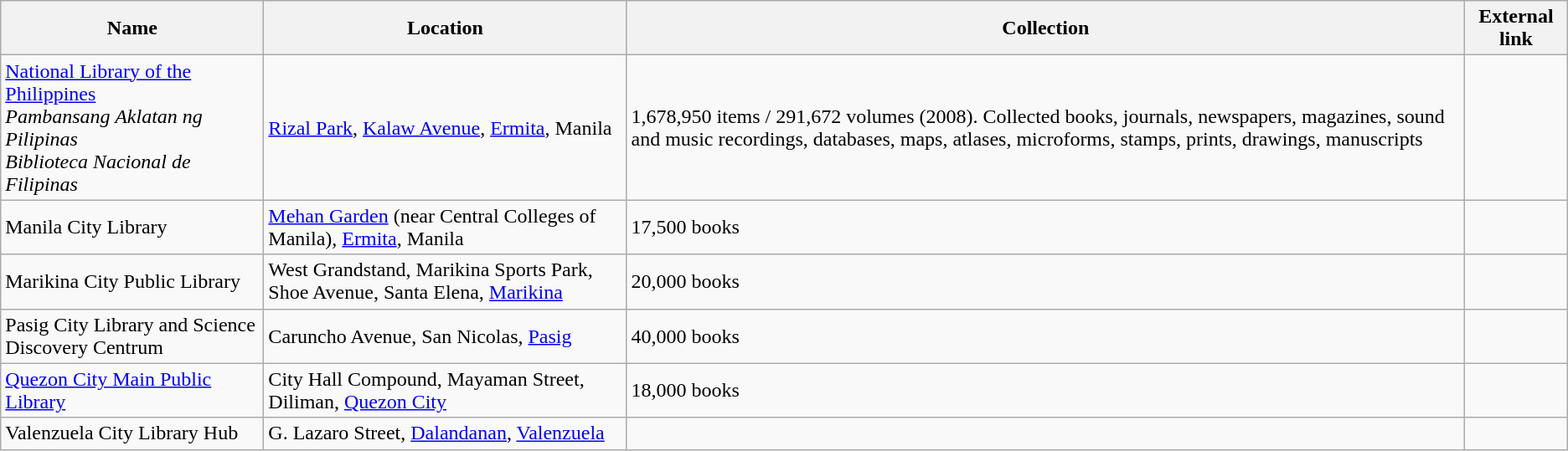<table class="wikitable sortable">
<tr>
<th>Name</th>
<th>Location</th>
<th>Collection</th>
<th>External link</th>
</tr>
<tr>
<td><a href='#'>National Library of the Philippines</a><br><em>Pambansang Aklatan ng Pilipinas</em><br><em>Biblioteca Nacional de Filipinas</em></td>
<td><a href='#'>Rizal Park</a>, <a href='#'>Kalaw Avenue</a>, <a href='#'>Ermita</a>, Manila</td>
<td>1,678,950 items / 291,672 volumes (2008). Collected books, journals, newspapers, magazines, sound and music recordings, databases, maps, atlases, microforms, stamps, prints, drawings, manuscripts</td>
<td></td>
</tr>
<tr>
<td>Manila City Library</td>
<td><a href='#'>Mehan Garden</a> (near Central Colleges of Manila), <a href='#'>Ermita</a>, Manila</td>
<td>17,500 books</td>
<td></td>
</tr>
<tr>
<td>Marikina City Public Library</td>
<td>West Grandstand, Marikina Sports Park, Shoe Avenue, Santa Elena, <a href='#'>Marikina</a></td>
<td>20,000 books</td>
<td></td>
</tr>
<tr>
<td>Pasig City Library and Science Discovery Centrum</td>
<td>Caruncho Avenue, San Nicolas, <a href='#'>Pasig</a></td>
<td>40,000 books</td>
<td></td>
</tr>
<tr>
<td><a href='#'>Quezon City Main Public Library</a></td>
<td>City Hall Compound, Mayaman Street, Diliman, <a href='#'>Quezon City</a></td>
<td>18,000 books</td>
<td></td>
</tr>
<tr>
<td>Valenzuela City Library Hub</td>
<td>G. Lazaro Street, <a href='#'>Dalandanan</a>, <a href='#'>Valenzuela</a></td>
<td></td>
<td></td>
</tr>
</table>
